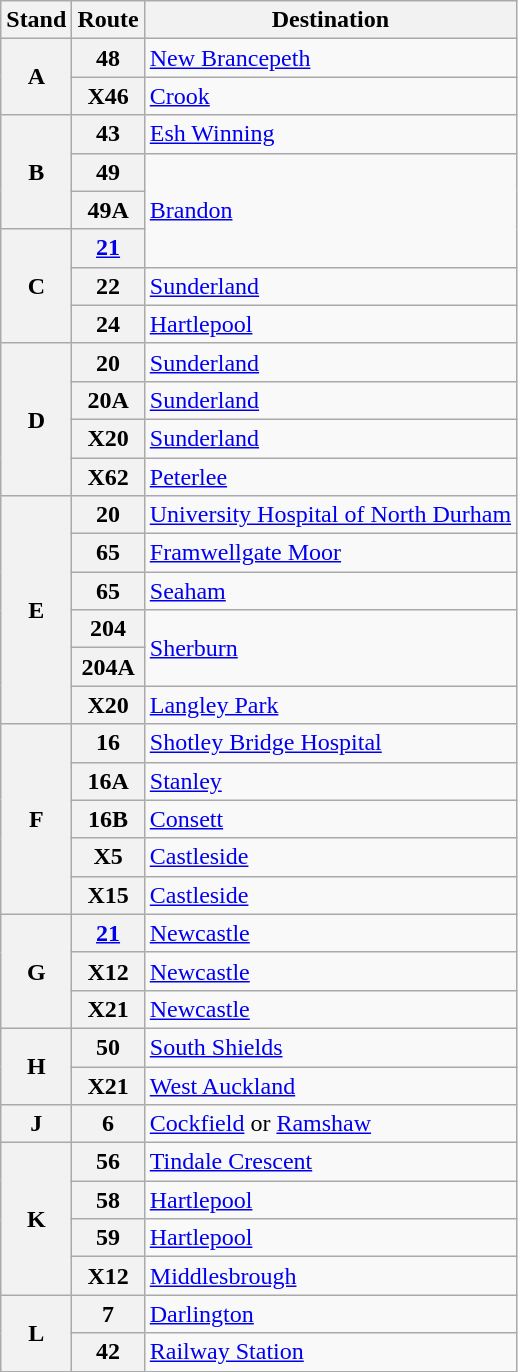<table class="wikitable sortable mw-collapsible mw-collapsed">
<tr>
<th>Stand</th>
<th>Route</th>
<th>Destination</th>
</tr>
<tr>
<th rowspan="2"><strong>A</strong></th>
<th>48</th>
<td><a href='#'>New Brancepeth</a><br></td>
</tr>
<tr>
<th>X46</th>
<td><a href='#'>Crook</a><br></td>
</tr>
<tr>
<th rowspan="3">B</th>
<th>43</th>
<td><a href='#'>Esh Winning</a><br></td>
</tr>
<tr>
<th>49</th>
<td rowspan="3"><a href='#'>Brandon</a><br></td>
</tr>
<tr>
<th>49A</th>
</tr>
<tr>
<th rowspan="3">C</th>
<th><a href='#'>21</a></th>
</tr>
<tr>
<th>22</th>
<td><a href='#'>Sunderland</a>   <br></td>
</tr>
<tr>
<th><strong>24</strong></th>
<td><a href='#'>Hartlepool</a>  <br></td>
</tr>
<tr>
<th rowspan="4">D</th>
<th>20</th>
<td><a href='#'>Sunderland</a>   <br></td>
</tr>
<tr>
<th>20A</th>
<td><a href='#'>Sunderland</a>   <br></td>
</tr>
<tr>
<th>X20</th>
<td><a href='#'>Sunderland</a>   <br></td>
</tr>
<tr>
<th>X62</th>
<td><a href='#'>Peterlee</a> <br></td>
</tr>
<tr>
<th rowspan="6">E</th>
<th>20</th>
<td><a href='#'>University Hospital of North Durham</a></td>
</tr>
<tr>
<th>65</th>
<td><a href='#'>Framwellgate Moor</a></td>
</tr>
<tr>
<th>65</th>
<td><a href='#'>Seaham</a> <br></td>
</tr>
<tr>
<th>204</th>
<td rowspan="2"><a href='#'>Sherburn</a><br></td>
</tr>
<tr>
<th>204A</th>
</tr>
<tr>
<th>X20</th>
<td><a href='#'>Langley Park</a><br></td>
</tr>
<tr>
<th rowspan="5">F</th>
<th>16</th>
<td><a href='#'>Shotley Bridge Hospital</a><br></td>
</tr>
<tr>
<th>16A</th>
<td><a href='#'>Stanley</a><br></td>
</tr>
<tr>
<th>16B</th>
<td><a href='#'>Consett</a> <br></td>
</tr>
<tr>
<th>X5</th>
<td><a href='#'>Castleside</a><br></td>
</tr>
<tr>
<th>X15</th>
<td><a href='#'>Castleside</a><br></td>
</tr>
<tr>
<th rowspan="3">G</th>
<th><a href='#'>21</a></th>
<td><a href='#'>Newcastle</a>  <br></td>
</tr>
<tr>
<th>X12</th>
<td><a href='#'>Newcastle</a>  <br></td>
</tr>
<tr>
<th>X21</th>
<td><a href='#'>Newcastle</a>  <br></td>
</tr>
<tr>
<th rowspan="2">H</th>
<th>50</th>
<td><a href='#'>South Shields</a> <br></td>
</tr>
<tr>
<th>X21</th>
<td><a href='#'>West Auckland</a><br></td>
</tr>
<tr>
<th>J</th>
<th>6</th>
<td><a href='#'>Cockfield</a> or <a href='#'>Ramshaw</a><br></td>
</tr>
<tr>
<th rowspan="4">K</th>
<th>56</th>
<td><a href='#'>Tindale Crescent</a><br></td>
</tr>
<tr>
<th>58</th>
<td><a href='#'>Hartlepool</a>  <br></td>
</tr>
<tr>
<th>59</th>
<td><a href='#'>Hartlepool</a>  <br></td>
</tr>
<tr>
<th>X12</th>
<td><a href='#'>Middlesbrough</a>  <br></td>
</tr>
<tr>
<th rowspan="2">L</th>
<th>7</th>
<td><a href='#'>Darlington</a>  <br></td>
</tr>
<tr>
<th>42</th>
<td><a href='#'>Railway Station</a> </td>
</tr>
</table>
